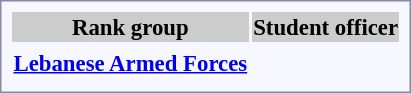<table style="border:1px solid #8888aa; background-color:#f7f8ff; padding:5px; font-size:95%; margin: 0px 12px 12px 0px; text-align:center;">
<tr bgcolor="#CCCCCC">
<th>Rank group</th>
<th colspan=3>Student officer</th>
</tr>
<tr>
<td rowspan=2><strong> <a href='#'>Lebanese Armed Forces</a></strong></td>
<td></td>
<td></td>
<td></td>
</tr>
<tr>
<td><br></td>
<td><br></td>
<td><br></td>
</tr>
</table>
